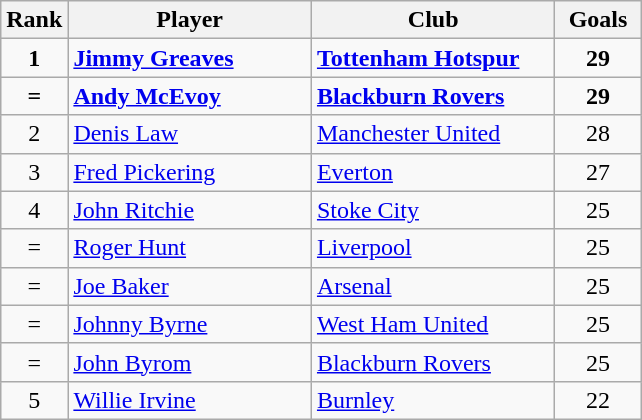<table class="wikitable" style="text-align: left;">
<tr>
<th width=20>Rank</th>
<th width=155>Player</th>
<th width=155>Club</th>
<th width=50>Goals</th>
</tr>
<tr>
<td align=center><strong>1</strong></td>
<td> <strong> <a href='#'>Jimmy Greaves</a> </strong></td>
<td><strong> <a href='#'>Tottenham Hotspur</a> </strong></td>
<td align=center><strong>29</strong></td>
</tr>
<tr>
<td align=center><strong>=</strong></td>
<td> <strong> <a href='#'>Andy McEvoy</a> </strong></td>
<td><strong> <a href='#'>Blackburn Rovers</a> </strong></td>
<td align=center><strong>29</strong></td>
</tr>
<tr>
<td align=center>2</td>
<td> <a href='#'>Denis Law</a></td>
<td><a href='#'>Manchester United</a></td>
<td align=center>28</td>
</tr>
<tr>
<td align=center>3</td>
<td> <a href='#'>Fred Pickering</a></td>
<td><a href='#'>Everton</a></td>
<td align=center>27</td>
</tr>
<tr>
<td align=center>4</td>
<td> <a href='#'>John Ritchie</a></td>
<td><a href='#'>Stoke City</a></td>
<td align=center>25</td>
</tr>
<tr>
<td align=center>=</td>
<td> <a href='#'>Roger Hunt</a></td>
<td><a href='#'>Liverpool</a></td>
<td align=center>25</td>
</tr>
<tr>
<td align=center>=</td>
<td> <a href='#'>Joe Baker</a></td>
<td><a href='#'>Arsenal</a></td>
<td align=center>25</td>
</tr>
<tr>
<td align=center>=</td>
<td> <a href='#'>Johnny Byrne</a></td>
<td><a href='#'>West Ham United</a></td>
<td align=center>25</td>
</tr>
<tr>
<td align=center>=</td>
<td> <a href='#'>John Byrom</a></td>
<td><a href='#'>Blackburn Rovers</a></td>
<td align=center>25</td>
</tr>
<tr>
<td align=center>5</td>
<td> <a href='#'>Willie Irvine</a></td>
<td><a href='#'>Burnley</a></td>
<td align=center>22</td>
</tr>
</table>
